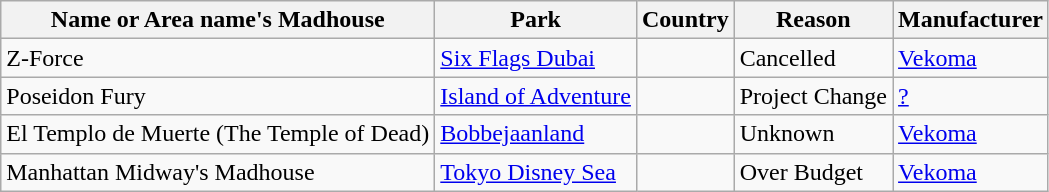<table class="wikitable sortable">
<tr>
<th>Name or Area name's Madhouse</th>
<th>Park</th>
<th>Country</th>
<th>Reason</th>
<th>Manufacturer</th>
</tr>
<tr>
<td>Z-Force</td>
<td><a href='#'>Six Flags Dubai</a></td>
<td></td>
<td>Cancelled</td>
<td><a href='#'>Vekoma</a></td>
</tr>
<tr>
<td>Poseidon Fury</td>
<td><a href='#'>Island of Adventure</a></td>
<td></td>
<td>Project Change</td>
<td><a href='#'>?</a></td>
</tr>
<tr>
<td>El Templo de Muerte (The Temple of Dead)</td>
<td><a href='#'>Bobbejaanland</a></td>
<td></td>
<td>Unknown</td>
<td><a href='#'>Vekoma</a></td>
</tr>
<tr>
<td>Manhattan Midway's Madhouse</td>
<td><a href='#'>Tokyo Disney Sea</a></td>
<td></td>
<td>Over Budget</td>
<td><a href='#'>Vekoma</a></td>
</tr>
</table>
